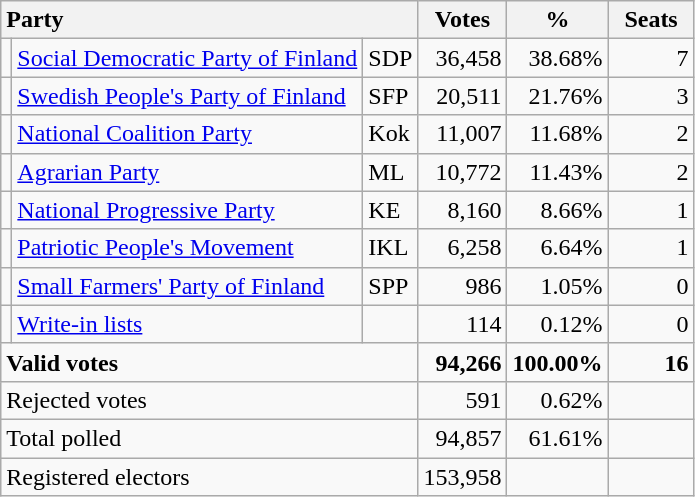<table class="wikitable" border="1" style="text-align:right;">
<tr>
<th style="text-align:left;" colspan=3>Party</th>
<th align=center width="50">Votes</th>
<th align=center width="50">%</th>
<th align=center width="50">Seats</th>
</tr>
<tr>
<td></td>
<td align=left style="white-space: nowrap;"><a href='#'>Social Democratic Party of Finland</a></td>
<td align=left>SDP</td>
<td>36,458</td>
<td>38.68%</td>
<td>7</td>
</tr>
<tr>
<td></td>
<td align=left><a href='#'>Swedish People's Party of Finland</a></td>
<td align=left>SFP</td>
<td>20,511</td>
<td>21.76%</td>
<td>3</td>
</tr>
<tr>
<td></td>
<td align=left><a href='#'>National Coalition Party</a></td>
<td align=left>Kok</td>
<td>11,007</td>
<td>11.68%</td>
<td>2</td>
</tr>
<tr>
<td></td>
<td align=left><a href='#'>Agrarian Party</a></td>
<td align=left>ML</td>
<td>10,772</td>
<td>11.43%</td>
<td>2</td>
</tr>
<tr>
<td></td>
<td align=left><a href='#'>National Progressive Party</a></td>
<td align=left>KE</td>
<td>8,160</td>
<td>8.66%</td>
<td>1</td>
</tr>
<tr>
<td></td>
<td align=left><a href='#'>Patriotic People's Movement</a></td>
<td align=left>IKL</td>
<td>6,258</td>
<td>6.64%</td>
<td>1</td>
</tr>
<tr>
<td></td>
<td align=left><a href='#'>Small Farmers' Party of Finland</a></td>
<td align=left>SPP</td>
<td>986</td>
<td>1.05%</td>
<td>0</td>
</tr>
<tr>
<td></td>
<td align=left><a href='#'>Write-in lists</a></td>
<td align=left></td>
<td>114</td>
<td>0.12%</td>
<td>0</td>
</tr>
<tr style="font-weight:bold">
<td align=left colspan=3>Valid votes</td>
<td>94,266</td>
<td>100.00%</td>
<td>16</td>
</tr>
<tr>
<td align=left colspan=3>Rejected votes</td>
<td>591</td>
<td>0.62%</td>
<td></td>
</tr>
<tr>
<td align=left colspan=3>Total polled</td>
<td>94,857</td>
<td>61.61%</td>
<td></td>
</tr>
<tr>
<td align=left colspan=3>Registered electors</td>
<td>153,958</td>
<td></td>
<td></td>
</tr>
</table>
